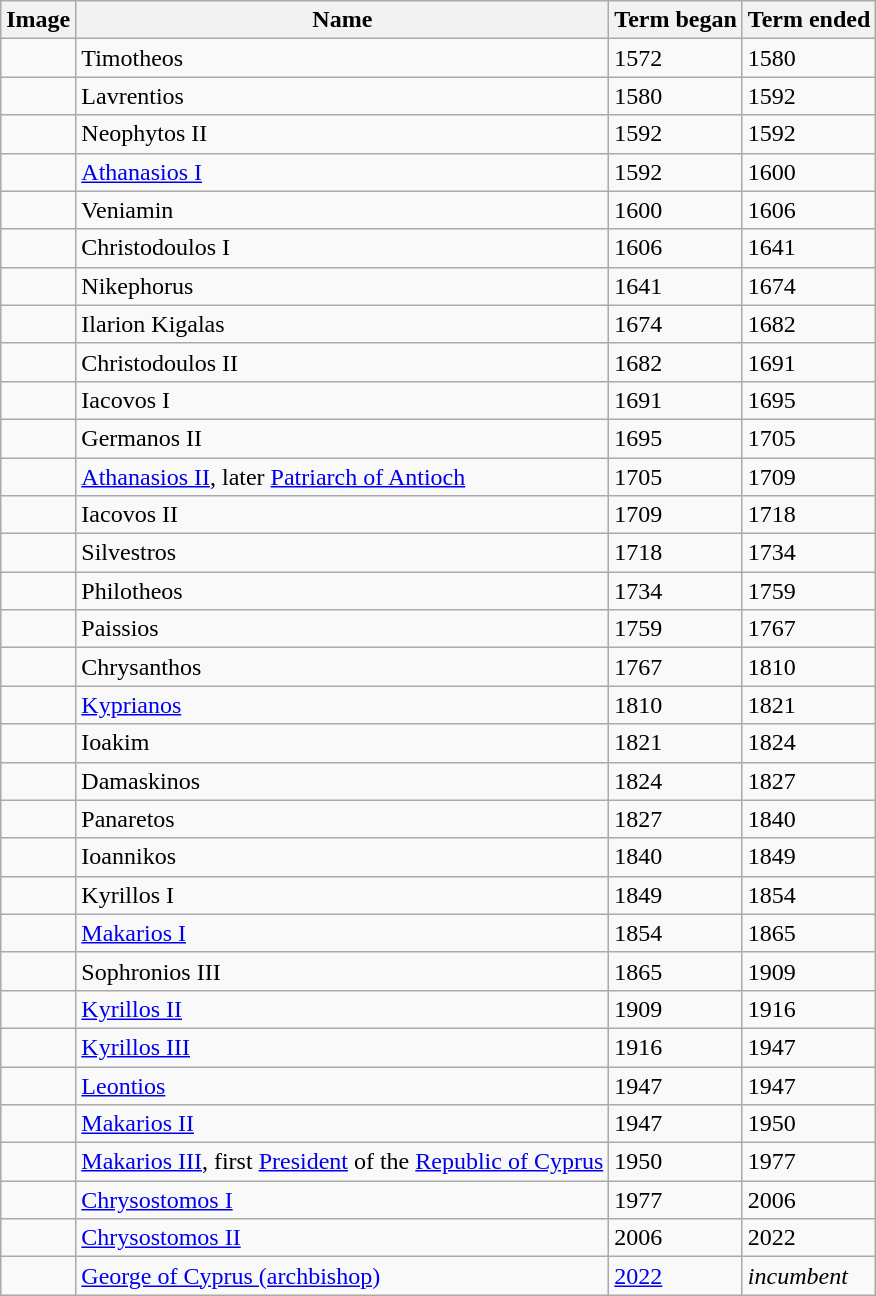<table class="wikitable">
<tr>
<th>Image</th>
<th>Name</th>
<th>Term began</th>
<th>Term ended</th>
</tr>
<tr>
<td></td>
<td>Timotheos</td>
<td>1572</td>
<td>1580</td>
</tr>
<tr>
<td></td>
<td>Lavrentios</td>
<td>1580</td>
<td>1592</td>
</tr>
<tr>
<td></td>
<td>Neophytos II</td>
<td>1592</td>
<td>1592</td>
</tr>
<tr>
<td></td>
<td><a href='#'>Athanasios I</a></td>
<td>1592</td>
<td>1600</td>
</tr>
<tr>
<td></td>
<td>Veniamin</td>
<td>1600</td>
<td>1606</td>
</tr>
<tr>
<td></td>
<td>Christodoulos I</td>
<td>1606</td>
<td>1641</td>
</tr>
<tr>
<td></td>
<td>Nikephorus</td>
<td>1641</td>
<td>1674</td>
</tr>
<tr>
<td></td>
<td>Ilarion Kigalas</td>
<td>1674</td>
<td>1682</td>
</tr>
<tr>
<td></td>
<td>Christodoulos II</td>
<td>1682</td>
<td>1691</td>
</tr>
<tr>
<td></td>
<td>Iacovos I</td>
<td>1691</td>
<td>1695</td>
</tr>
<tr>
<td></td>
<td>Germanos II</td>
<td>1695</td>
<td>1705</td>
</tr>
<tr>
<td></td>
<td><a href='#'>Athanasios II</a>, later <a href='#'>Patriarch of Antioch</a></td>
<td>1705</td>
<td>1709</td>
</tr>
<tr>
<td></td>
<td>Iacovos II</td>
<td>1709</td>
<td>1718</td>
</tr>
<tr>
<td></td>
<td>Silvestros</td>
<td>1718</td>
<td>1734</td>
</tr>
<tr>
<td></td>
<td>Philotheos</td>
<td>1734</td>
<td>1759</td>
</tr>
<tr>
<td></td>
<td>Paissios</td>
<td>1759</td>
<td>1767</td>
</tr>
<tr>
<td></td>
<td>Chrysanthos</td>
<td>1767</td>
<td>1810</td>
</tr>
<tr>
<td></td>
<td><a href='#'>Kyprianos</a></td>
<td>1810</td>
<td>1821</td>
</tr>
<tr>
<td></td>
<td>Ioakim</td>
<td>1821</td>
<td>1824</td>
</tr>
<tr>
<td></td>
<td>Damaskinos</td>
<td>1824</td>
<td>1827</td>
</tr>
<tr>
<td></td>
<td>Panaretos</td>
<td>1827</td>
<td>1840</td>
</tr>
<tr>
<td></td>
<td>Ioannikos</td>
<td>1840</td>
<td>1849</td>
</tr>
<tr>
<td></td>
<td>Kyrillos I</td>
<td>1849</td>
<td>1854</td>
</tr>
<tr>
<td></td>
<td><a href='#'>Makarios I</a></td>
<td>1854</td>
<td>1865</td>
</tr>
<tr>
<td></td>
<td>Sophronios III</td>
<td>1865</td>
<td>1909</td>
</tr>
<tr>
<td></td>
<td><a href='#'>Kyrillos II</a></td>
<td>1909</td>
<td>1916</td>
</tr>
<tr>
<td></td>
<td><a href='#'>Kyrillos III</a></td>
<td>1916</td>
<td>1947</td>
</tr>
<tr>
<td></td>
<td><a href='#'>Leontios</a></td>
<td>1947</td>
<td>1947</td>
</tr>
<tr>
<td></td>
<td><a href='#'>Makarios II</a></td>
<td>1947</td>
<td>1950</td>
</tr>
<tr>
<td></td>
<td><a href='#'>Makarios III</a>, first <a href='#'>President</a> of the <a href='#'>Republic of Cyprus</a></td>
<td>1950</td>
<td>1977</td>
</tr>
<tr>
<td></td>
<td><a href='#'>Chrysostomos I</a></td>
<td>1977</td>
<td>2006</td>
</tr>
<tr>
<td></td>
<td><a href='#'>Chrysostomos II</a></td>
<td>2006</td>
<td>2022</td>
</tr>
<tr>
<td></td>
<td><a href='#'>George of Cyprus (archbishop)</a></td>
<td><a href='#'>2022</a></td>
<td><em>incumbent</em></td>
</tr>
</table>
